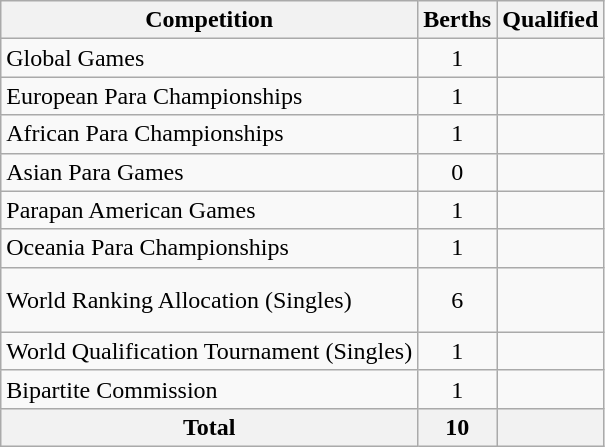<table class="wikitable">
<tr>
<th>Competition</th>
<th>Berths</th>
<th>Qualified</th>
</tr>
<tr>
<td>Global Games</td>
<td align=center>1</td>
<td></td>
</tr>
<tr>
<td>European Para Championships</td>
<td align=center>1</td>
<td></td>
</tr>
<tr>
<td>African Para Championships</td>
<td align=center>1</td>
<td></td>
</tr>
<tr>
<td>Asian Para Games</td>
<td align=center>0</td>
<td></td>
</tr>
<tr>
<td>Parapan American Games</td>
<td align=center>1</td>
<td></td>
</tr>
<tr>
<td>Oceania Para Championships</td>
<td align=center>1</td>
<td></td>
</tr>
<tr>
<td>World Ranking Allocation (Singles)</td>
<td align=center>6</td>
<td><br><br></td>
</tr>
<tr>
<td>World Qualification Tournament (Singles)</td>
<td align=center>1</td>
<td></td>
</tr>
<tr>
<td>Bipartite Commission</td>
<td align=center>1</td>
<td></td>
</tr>
<tr>
<th>Total</th>
<th align="center">10</th>
<th></th>
</tr>
</table>
